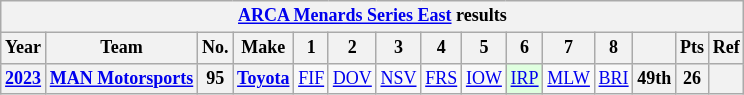<table class="wikitable" style="text-align:center; font-size:75%">
<tr>
<th colspan=15><a href='#'>ARCA Menards Series East</a> results</th>
</tr>
<tr>
<th>Year</th>
<th>Team</th>
<th>No.</th>
<th>Make</th>
<th>1</th>
<th>2</th>
<th>3</th>
<th>4</th>
<th>5</th>
<th>6</th>
<th>7</th>
<th>8</th>
<th></th>
<th>Pts</th>
<th>Ref</th>
</tr>
<tr>
<th><a href='#'>2023</a></th>
<th><a href='#'>MAN Motorsports</a></th>
<th>95</th>
<th><a href='#'>Toyota</a></th>
<td><a href='#'>FIF</a></td>
<td><a href='#'>DOV</a></td>
<td><a href='#'>NSV</a></td>
<td><a href='#'>FRS</a></td>
<td><a href='#'>IOW</a></td>
<td style="background:#DFFFDF;"><a href='#'>IRP</a><br></td>
<td><a href='#'>MLW</a></td>
<td><a href='#'>BRI</a></td>
<th>49th</th>
<th>26</th>
<th></th>
</tr>
</table>
